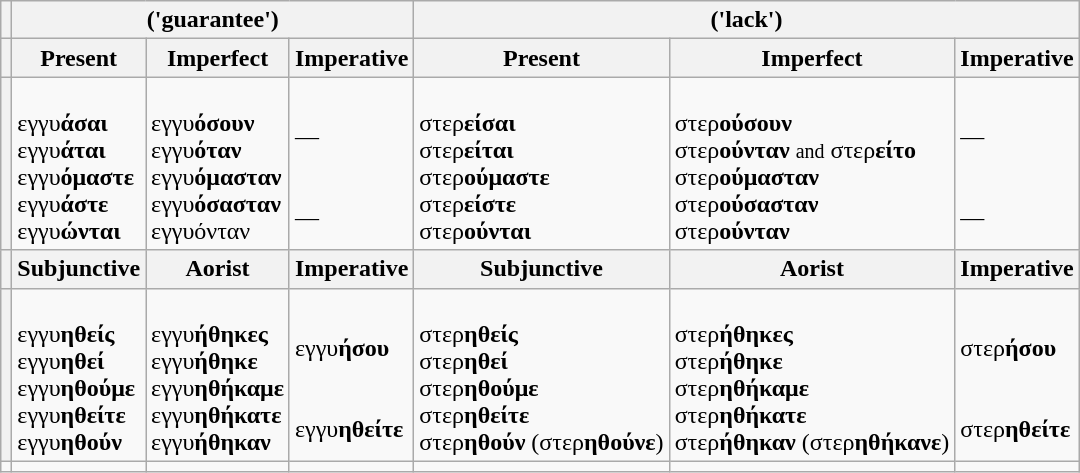<table class="wikitable">
<tr>
<th></th>
<th colspan="3"> ('guarantee')</th>
<th colspan="3"> ('lack')</th>
</tr>
<tr>
<th></th>
<th>Present</th>
<th>Imperfect</th>
<th>Imperative</th>
<th>Present</th>
<th>Imperfect</th>
<th>Imperative</th>
</tr>
<tr>
<th></th>
<td><br>εγγυ<strong>άσαι</strong><br>εγγυ<strong>άται</strong><br>εγγυ<strong>όμαστε</strong><br>εγγυ<strong>άστε</strong><br>εγγυ<strong>ώνται</strong></td>
<td><br>εγγυ<strong>όσουν</strong><br>εγγυ<strong>όταν</strong><br>εγγυ<strong>όμασταν</strong><br>εγγυ<strong>όσασταν</strong><br>εγγυόνταν</td>
<td> <br>—<br> <br> <br>—<br></td>
<td><br>στερ<strong>είσαι</strong><br>στερ<strong>είται</strong><br>στερ<strong>ούμαστε</strong><br>στερ<strong>είστε</strong><br>στερ<strong>ούνται</strong></td>
<td><br>στερ<strong>ούσουν</strong><br> στερ<strong>ούνταν</strong> <small>and</small> στερ<strong>είτο</strong><br>στερ<strong>ούμασταν</strong><br>στερ<strong>ούσασταν</strong><br>στερ<strong>ούνταν</strong></td>
<td> <br>—<br> <br> <br>—<br></td>
</tr>
<tr>
<th></th>
<th>Subjunctive</th>
<th>Aorist</th>
<th>Imperative</th>
<th>Subjunctive</th>
<th>Aorist</th>
<th>Imperative</th>
</tr>
<tr>
<th></th>
<td><br>εγγυ<strong>ηθείς</strong><br>εγγυ<strong>ηθεί</strong><br>εγγυ<strong>ηθούμε</strong><br>εγγυ<strong>ηθείτε</strong><br>εγγυ<strong>ηθούν</strong></td>
<td><br>εγγυ<strong>ήθηκες</strong><br>εγγυ<strong>ήθηκε</strong><br>εγγυ<strong>ηθήκαμε</strong><br>εγγυ<strong>ηθήκατε</strong><br>εγγυ<strong>ήθηκαν</strong></td>
<td> <br>εγγυ<strong>ήσου</strong><br> <br> <br>εγγυ<strong>ηθείτε</strong><br></td>
<td><br>στερ<strong>ηθείς</strong><br>στερ<strong>ηθεί</strong><br>στερ<strong>ηθούμε</strong><br>στερ<strong>ηθείτε</strong><br>στερ<strong>ηθούν</strong> (στερ<strong>ηθούνε</strong>)</td>
<td><br>στερ<strong>ήθηκες</strong><br>στερ<strong>ήθηκε</strong><br>στερ<strong>ηθήκαμε</strong><br>στερ<strong>ηθήκατε</strong><br>στερ<strong>ήθηκαν</strong> (στερ<strong>ηθήκανε</strong>)</td>
<td> <br>στερ<strong>ήσου</strong><br> <br> <br>στερ<strong>ηθείτε</strong><br></td>
</tr>
<tr>
<td></td>
<td></td>
<td></td>
<td></td>
<td></td>
<td></td>
</tr>
</table>
